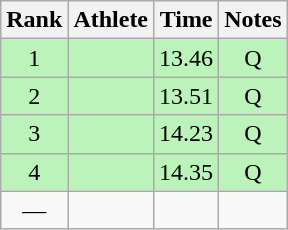<table class="wikitable sortable" style="text-align:center">
<tr>
<th>Rank</th>
<th>Athlete</th>
<th>Time</th>
<th>Notes</th>
</tr>
<tr bgcolor=#bbf3bb>
<td>1</td>
<td align=left></td>
<td>13.46</td>
<td>Q</td>
</tr>
<tr bgcolor=#bbf3bb>
<td>2</td>
<td align=left></td>
<td>13.51</td>
<td>Q</td>
</tr>
<tr bgcolor=#bbf3bb>
<td>3</td>
<td align=left></td>
<td>14.23</td>
<td>Q</td>
</tr>
<tr bgcolor=#bbf3bb>
<td>4</td>
<td align=left></td>
<td>14.35</td>
<td>Q</td>
</tr>
<tr>
<td>—</td>
<td align=left></td>
<td></td>
<td></td>
</tr>
</table>
